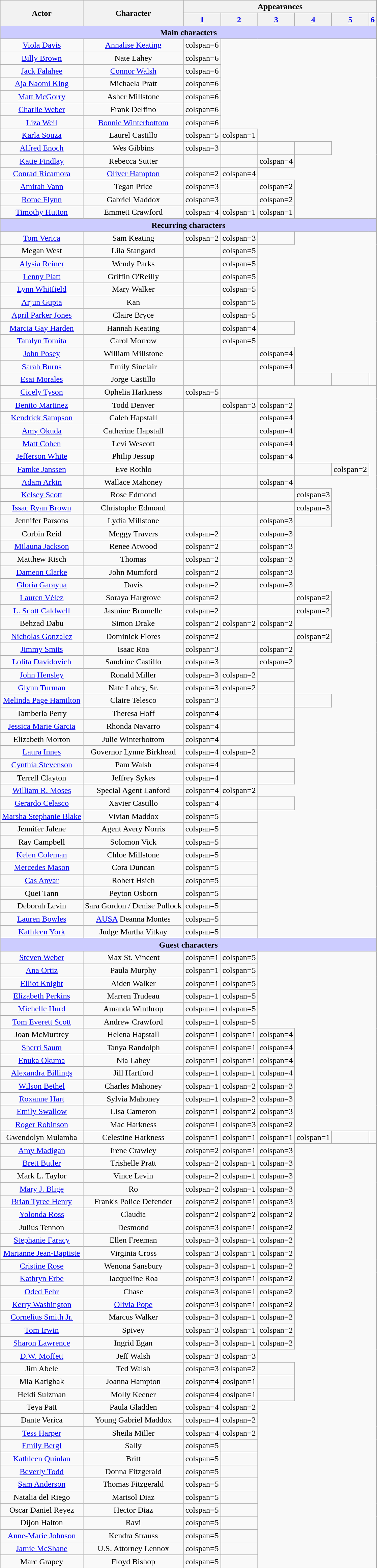<table class="wikitable" style="text-align:center;" width="auto">
<tr>
<th rowspan="2" scope="col">Actor</th>
<th scope="col" rowspan="2">Character</th>
<th scope="col" colspan="6">Appearances</th>
</tr>
<tr>
<th scope="col"><a href='#'>1</a></th>
<th scope="col"><a href='#'>2</a></th>
<th scope="col"><a href='#'>3</a></th>
<th scope="col"><a href='#'>4</a></th>
<th scope="col"><a href='#'>5</a></th>
<th scope="col"><a href='#'>6</a></th>
</tr>
<tr>
<td colspan="8" style="background-color:#ccccff;"><strong>Main characters</strong></td>
</tr>
<tr>
<td><a href='#'>Viola Davis</a></td>
<td><a href='#'>Annalise Keating</a></td>
<td>colspan=6 </td>
</tr>
<tr>
<td><a href='#'>Billy Brown</a></td>
<td>Nate Lahey</td>
<td>colspan=6 </td>
</tr>
<tr>
<td><a href='#'>Jack Falahee</a></td>
<td><a href='#'>Connor Walsh</a></td>
<td>colspan=6 </td>
</tr>
<tr>
<td><a href='#'>Aja Naomi King</a></td>
<td>Michaela Pratt</td>
<td>colspan=6 </td>
</tr>
<tr>
<td><a href='#'>Matt McGorry</a></td>
<td>Asher Millstone</td>
<td>colspan=6 </td>
</tr>
<tr>
<td><a href='#'>Charlie Weber</a></td>
<td>Frank Delfino</td>
<td>colspan=6 </td>
</tr>
<tr>
<td><a href='#'>Liza Weil</a></td>
<td><a href='#'>Bonnie Winterbottom</a></td>
<td>colspan=6 </td>
</tr>
<tr>
<td><a href='#'>Karla Souza</a></td>
<td>Laurel Castillo</td>
<td>colspan=5 </td>
<td>colspan=1 </td>
</tr>
<tr>
<td><a href='#'>Alfred Enoch</a></td>
<td>Wes Gibbins</td>
<td>colspan=3 </td>
<td></td>
<td></td>
<td></td>
</tr>
<tr>
<td><a href='#'>Katie Findlay</a></td>
<td>Rebecca Sutter</td>
<td></td>
<td></td>
<td>colspan=4 </td>
</tr>
<tr>
<td><a href='#'>Conrad Ricamora</a></td>
<td><a href='#'>Oliver Hampton</a></td>
<td>colspan=2 </td>
<td>colspan=4 </td>
</tr>
<tr>
<td><a href='#'>Amirah Vann</a></td>
<td>Tegan Price</td>
<td>colspan=3 </td>
<td></td>
<td>colspan=2 </td>
</tr>
<tr>
<td><a href='#'>Rome Flynn</a></td>
<td>Gabriel Maddox</td>
<td>colspan=3 </td>
<td></td>
<td>colspan=2 </td>
</tr>
<tr>
<td><a href='#'>Timothy Hutton</a></td>
<td>Emmett Crawford</td>
<td>colspan=4 </td>
<td>colspan=1 </td>
<td>colspan=1 </td>
</tr>
<tr>
<th colspan="8" style="background-color:#ccccff;">Recurring characters</th>
</tr>
<tr>
<td><a href='#'>Tom Verica</a></td>
<td>Sam Keating</td>
<td>colspan=2 </td>
<td>colspan=3 </td>
<td></td>
</tr>
<tr>
<td>Megan West</td>
<td>Lila Stangard</td>
<td></td>
<td>colspan=5 </td>
</tr>
<tr>
<td><a href='#'>Alysia Reiner</a></td>
<td>Wendy Parks</td>
<td></td>
<td>colspan=5 </td>
</tr>
<tr>
<td><a href='#'>Lenny Platt</a></td>
<td>Griffin O'Reilly</td>
<td></td>
<td>colspan=5 </td>
</tr>
<tr>
<td><a href='#'>Lynn Whitfield</a></td>
<td>Mary Walker</td>
<td></td>
<td>colspan=5 </td>
</tr>
<tr>
<td><a href='#'>Arjun Gupta</a></td>
<td>Kan</td>
<td></td>
<td>colspan=5 </td>
</tr>
<tr>
<td><a href='#'>April Parker Jones</a></td>
<td>Claire Bryce</td>
<td></td>
<td>colspan=5 </td>
</tr>
<tr>
<td><a href='#'>Marcia Gay Harden</a></td>
<td>Hannah Keating</td>
<td></td>
<td>colspan=4 </td>
<td></td>
</tr>
<tr>
<td><a href='#'>Tamlyn Tomita</a></td>
<td>Carol Morrow</td>
<td></td>
<td>colspan=5 </td>
</tr>
<tr>
<td><a href='#'>John Posey</a></td>
<td>William Millstone</td>
<td></td>
<td></td>
<td>colspan=4 </td>
</tr>
<tr>
<td><a href='#'>Sarah Burns</a></td>
<td>Emily Sinclair</td>
<td></td>
<td></td>
<td>colspan=4 </td>
</tr>
<tr>
<td><a href='#'>Esai Morales</a></td>
<td>Jorge Castillo</td>
<td></td>
<td></td>
<td></td>
<td></td>
<td></td>
<td></td>
</tr>
<tr>
<td><a href='#'>Cicely Tyson</a></td>
<td>Ophelia Harkness</td>
<td>colspan=5 </td>
<td></td>
</tr>
<tr>
<td><a href='#'>Benito Martinez</a></td>
<td>Todd Denver</td>
<td></td>
<td>colspan=3 </td>
<td>colspan=2 </td>
</tr>
<tr>
<td><a href='#'>Kendrick Sampson</a></td>
<td>Caleb Hapstall</td>
<td></td>
<td></td>
<td>colspan=4 </td>
</tr>
<tr>
<td><a href='#'>Amy Okuda</a></td>
<td>Catherine Hapstall</td>
<td></td>
<td></td>
<td>colspan=4 </td>
</tr>
<tr>
<td><a href='#'>Matt Cohen</a></td>
<td>Levi Wescott</td>
<td></td>
<td></td>
<td>colspan=4 </td>
</tr>
<tr>
<td><a href='#'>Jefferson White</a></td>
<td>Philip Jessup</td>
<td></td>
<td></td>
<td>colspan=4 </td>
</tr>
<tr>
<td><a href='#'>Famke Janssen</a></td>
<td>Eve Rothlo</td>
<td></td>
<td></td>
<td></td>
<td></td>
<td>colspan=2 </td>
</tr>
<tr>
<td><a href='#'>Adam Arkin</a></td>
<td>Wallace Mahoney</td>
<td></td>
<td></td>
<td>colspan=4 </td>
</tr>
<tr>
<td><a href='#'>Kelsey Scott</a></td>
<td>Rose Edmond</td>
<td></td>
<td></td>
<td></td>
<td>colspan=3 </td>
</tr>
<tr>
<td><a href='#'>Issac Ryan Brown</a></td>
<td>Christophe Edmond</td>
<td></td>
<td></td>
<td></td>
<td>colspan=3 </td>
</tr>
<tr>
<td>Jennifer Parsons</td>
<td>Lydia Millstone</td>
<td></td>
<td></td>
<td>colspan=3 </td>
<td></td>
</tr>
<tr>
<td>Corbin Reid</td>
<td>Meggy Travers</td>
<td>colspan=2 </td>
<td></td>
<td>colspan=3 </td>
</tr>
<tr>
<td><a href='#'>Milauna Jackson</a></td>
<td>Renee Atwood</td>
<td>colspan=2 </td>
<td></td>
<td>colspan=3 </td>
</tr>
<tr>
<td>Matthew Risch</td>
<td>Thomas</td>
<td>colspan=2 </td>
<td></td>
<td>colspan=3 </td>
</tr>
<tr>
<td><a href='#'>Dameon Clarke</a></td>
<td>John Mumford</td>
<td>colspan=2 </td>
<td></td>
<td>colspan=3 </td>
</tr>
<tr>
<td><a href='#'>Gloria Garayua</a></td>
<td>Davis</td>
<td>colspan=2 </td>
<td></td>
<td>colspan=3 </td>
</tr>
<tr>
<td><a href='#'>Lauren Vélez</a></td>
<td>Soraya Hargrove</td>
<td>colspan=2 </td>
<td></td>
<td></td>
<td>colspan=2 </td>
</tr>
<tr>
<td><a href='#'>L. Scott Caldwell</a></td>
<td>Jasmine Bromelle</td>
<td>colspan=2 </td>
<td></td>
<td></td>
<td>colspan=2 </td>
</tr>
<tr>
<td>Behzad Dabu</td>
<td>Simon Drake</td>
<td>colspan=2 </td>
<td>colspan=2 </td>
<td>colspan=2 </td>
</tr>
<tr>
<td><a href='#'>Nicholas Gonzalez</a></td>
<td>Dominick Flores</td>
<td>colspan=2 </td>
<td></td>
<td></td>
<td>colspan=2 </td>
</tr>
<tr>
<td><a href='#'>Jimmy Smits</a></td>
<td>Isaac Roa</td>
<td>colspan=3 </td>
<td></td>
<td>colspan=2 </td>
</tr>
<tr>
<td><a href='#'>Lolita Davidovich</a></td>
<td>Sandrine Castillo</td>
<td>colspan=3 </td>
<td></td>
<td>colspan=2 </td>
</tr>
<tr>
<td><a href='#'>John Hensley</a></td>
<td>Ronald Miller</td>
<td>colspan=3 </td>
<td>colspan=2 </td>
<td></td>
</tr>
<tr>
<td><a href='#'>Glynn Turman</a></td>
<td>Nate Lahey, Sr.</td>
<td>colspan=3 </td>
<td>colspan=2 </td>
<td></td>
</tr>
<tr>
<td><a href='#'>Melinda Page Hamilton</a></td>
<td>Claire Telesco</td>
<td>colspan=3 </td>
<td></td>
<td></td>
<td></td>
</tr>
<tr>
<td>Tamberla Perry</td>
<td>Theresa Hoff</td>
<td>colspan=4 </td>
<td></td>
<td></td>
</tr>
<tr>
<td><a href='#'>Jessica Marie Garcia</a></td>
<td>Rhonda Navarro</td>
<td>colspan=4 </td>
<td></td>
<td></td>
</tr>
<tr>
<td>Elizabeth Morton</td>
<td>Julie Winterbottom</td>
<td>colspan=4 </td>
<td></td>
<td></td>
</tr>
<tr>
<td><a href='#'>Laura Innes</a></td>
<td>Governor Lynne Birkhead</td>
<td>colspan=4 </td>
<td>colspan=2 </td>
</tr>
<tr>
<td><a href='#'>Cynthia Stevenson</a></td>
<td>Pam Walsh</td>
<td>colspan=4 </td>
<td></td>
<td></td>
</tr>
<tr>
<td>Terrell Clayton</td>
<td>Jeffrey Sykes</td>
<td>colspan=4 </td>
<td></td>
<td></td>
</tr>
<tr>
<td><a href='#'>William R. Moses</a></td>
<td>Special Agent Lanford</td>
<td>colspan=4 </td>
<td>colspan=2 </td>
</tr>
<tr>
<td><a href='#'>Gerardo Celasco</a></td>
<td>Xavier Castillo</td>
<td>colspan=4 </td>
<td></td>
<td></td>
</tr>
<tr>
<td><a href='#'>Marsha Stephanie Blake</a></td>
<td>Vivian Maddox</td>
<td>colspan=5 </td>
<td></td>
</tr>
<tr>
<td>Jennifer Jalene</td>
<td>Agent Avery Norris</td>
<td>colspan=5 </td>
<td></td>
</tr>
<tr>
<td>Ray Campbell</td>
<td>Solomon Vick</td>
<td>colspan=5 </td>
<td></td>
</tr>
<tr>
<td><a href='#'>Kelen Coleman</a></td>
<td>Chloe Millstone</td>
<td>colspan=5 </td>
<td></td>
</tr>
<tr>
<td><a href='#'>Mercedes Mason</a></td>
<td>Cora Duncan</td>
<td>colspan=5 </td>
<td></td>
</tr>
<tr>
<td><a href='#'>Cas Anvar</a></td>
<td>Robert Hsieh</td>
<td>colspan=5 </td>
<td></td>
</tr>
<tr>
<td>Quei Tann</td>
<td>Peyton Osborn</td>
<td>colspan=5 </td>
<td></td>
</tr>
<tr>
<td>Deborah Levin</td>
<td>Sara Gordon / Denise Pullock</td>
<td>colspan=5 </td>
<td></td>
</tr>
<tr>
<td><a href='#'>Lauren Bowles</a></td>
<td><a href='#'>AUSA</a> Deanna Montes</td>
<td>colspan=5 </td>
<td></td>
</tr>
<tr>
<td><a href='#'>Kathleen York</a></td>
<td>Judge Martha Vitkay</td>
<td>colspan=5 </td>
<td></td>
</tr>
<tr>
<th colspan="8" style="background-color:#ccccff;">Guest characters</th>
</tr>
<tr>
<td><a href='#'>Steven Weber</a></td>
<td>Max St. Vincent</td>
<td>colspan=1 </td>
<td>colspan=5 </td>
</tr>
<tr>
<td><a href='#'>Ana Ortiz</a></td>
<td>Paula Murphy</td>
<td>colspan=1 </td>
<td>colspan=5 </td>
</tr>
<tr>
<td><a href='#'>Elliot Knight</a></td>
<td>Aiden Walker</td>
<td>colspan=1 </td>
<td>colspan=5 </td>
</tr>
<tr>
<td><a href='#'>Elizabeth Perkins</a></td>
<td>Marren Trudeau</td>
<td>colspan=1 </td>
<td>colspan=5 </td>
</tr>
<tr>
<td><a href='#'>Michelle Hurd</a></td>
<td>Amanda Winthrop</td>
<td>colspan=1 </td>
<td>colspan=5 </td>
</tr>
<tr>
<td><a href='#'>Tom Everett Scott</a></td>
<td>Andrew Crawford</td>
<td>colspan=1 </td>
<td>colspan=5 </td>
</tr>
<tr>
<td>Joan McMurtrey</td>
<td>Helena Hapstall</td>
<td>colspan=1 </td>
<td>colspan=1 </td>
<td>colspan=4 </td>
</tr>
<tr>
<td><a href='#'>Sherri Saum</a></td>
<td>Tanya Randolph</td>
<td>colspan=1 </td>
<td>colspan=1 </td>
<td>colspan=4 </td>
</tr>
<tr>
<td><a href='#'>Enuka Okuma</a></td>
<td>Nia Lahey</td>
<td>colspan=1 </td>
<td>colspan=1 </td>
<td>colspan=4 </td>
</tr>
<tr>
<td><a href='#'>Alexandra Billings</a></td>
<td>Jill Hartford</td>
<td>colspan=1 </td>
<td>colspan=1 </td>
<td>colspan=4 </td>
</tr>
<tr>
<td><a href='#'>Wilson Bethel</a></td>
<td>Charles Mahoney</td>
<td>colspan=1 </td>
<td>colspan=2 </td>
<td>colspan=3 </td>
</tr>
<tr>
<td><a href='#'>Roxanne Hart</a></td>
<td>Sylvia Mahoney</td>
<td>colspan=1 </td>
<td>colspan=2 </td>
<td>colspan=3 </td>
</tr>
<tr>
<td><a href='#'>Emily Swallow</a></td>
<td>Lisa Cameron</td>
<td>colspan=1 </td>
<td>colspan=2 </td>
<td>colspan=3 </td>
</tr>
<tr>
<td><a href='#'>Roger Robinson</a></td>
<td>Mac Harkness</td>
<td>colspan=1 </td>
<td>colspan=3 </td>
<td>colspan=2 </td>
</tr>
<tr>
<td>Gwendolyn Mulamba</td>
<td>Celestine Harkness</td>
<td>colspan=1 </td>
<td>colspan=1 </td>
<td>colspan=1 </td>
<td>colspan=1 </td>
<td></td>
<td></td>
</tr>
<tr>
<td><a href='#'>Amy Madigan</a></td>
<td>Irene Crawley</td>
<td>colspan=2 </td>
<td>colspan=1 </td>
<td>colspan=3 </td>
</tr>
<tr>
<td><a href='#'>Brett Butler</a></td>
<td>Trishelle Pratt</td>
<td>colspan=2 </td>
<td>colspan=1 </td>
<td>colspan=3 </td>
</tr>
<tr>
<td>Mark L. Taylor</td>
<td>Vince Levin</td>
<td>colspan=2 </td>
<td>colspan=1 </td>
<td>colspan=3 </td>
</tr>
<tr>
<td><a href='#'>Mary J. Blige</a></td>
<td>Ro</td>
<td>colspan=2 </td>
<td>colspan=1 </td>
<td>colspan=3 </td>
</tr>
<tr>
<td><a href='#'>Brian Tyree Henry</a></td>
<td>Frank's Police Defender</td>
<td>colspan=2 </td>
<td>colspan=1 </td>
<td>colspan=3 </td>
</tr>
<tr>
<td><a href='#'>Yolonda Ross</a></td>
<td>Claudia</td>
<td>colspan=2 </td>
<td>colspan=2 </td>
<td>colspan=2 </td>
</tr>
<tr>
<td>Julius Tennon</td>
<td>Desmond</td>
<td>colspan=3 </td>
<td>colspan=1 </td>
<td>colspan=2 </td>
</tr>
<tr>
<td><a href='#'>Stephanie Faracy</a></td>
<td>Ellen Freeman</td>
<td>colspan=3 </td>
<td>colspan=1 </td>
<td>colspan=2 </td>
</tr>
<tr>
<td><a href='#'>Marianne Jean-Baptiste</a></td>
<td>Virginia Cross</td>
<td>colspan=3 </td>
<td>colspan=1 </td>
<td>colspan=2 </td>
</tr>
<tr>
<td><a href='#'>Cristine Rose</a></td>
<td>Wenona Sansbury</td>
<td>colspan=3 </td>
<td>colspan=1 </td>
<td>colspan=2 </td>
</tr>
<tr>
<td><a href='#'>Kathryn Erbe</a></td>
<td>Jacqueline Roa</td>
<td>colspan=3 </td>
<td>colspan=1 </td>
<td>colspan=2 </td>
</tr>
<tr>
<td><a href='#'>Oded Fehr</a></td>
<td>Chase</td>
<td>colspan=3 </td>
<td>colspan=1 </td>
<td>colspan=2 </td>
</tr>
<tr>
<td><a href='#'>Kerry Washington</a></td>
<td><a href='#'>Olivia Pope</a></td>
<td>colspan=3 </td>
<td>colspan=1 </td>
<td>colspan=2 </td>
</tr>
<tr>
<td><a href='#'>Cornelius Smith Jr.</a></td>
<td>Marcus Walker</td>
<td>colspan=3 </td>
<td>colspan=1 </td>
<td>colspan=2 </td>
</tr>
<tr>
<td><a href='#'>Tom Irwin</a></td>
<td>Spivey</td>
<td>colspan=3 </td>
<td>colspan=1 </td>
<td>colspan=2 </td>
</tr>
<tr>
<td><a href='#'>Sharon Lawrence</a></td>
<td>Ingrid Egan</td>
<td>colspan=3 </td>
<td>colspan=1 </td>
<td>colspan=2 </td>
</tr>
<tr>
<td><a href='#'>D.W. Moffett</a></td>
<td>Jeff Walsh</td>
<td>colspan=3 </td>
<td>colspan=3 </td>
</tr>
<tr>
<td>Jim Abele</td>
<td>Ted Walsh</td>
<td>colspan=3 </td>
<td>colspan=2 </td>
<td></td>
</tr>
<tr>
<td>Mia Katigbak</td>
<td>Joanna Hampton</td>
<td>colspan=4 </td>
<td>coslpan=1 </td>
<td></td>
</tr>
<tr>
<td>Heidi Sulzman</td>
<td>Molly Keener</td>
<td>colspan=4 </td>
<td>coslpan=1 </td>
<td></td>
</tr>
<tr>
<td>Teya Patt</td>
<td>Paula Gladden</td>
<td>colspan=4 </td>
<td>colspan=2 </td>
</tr>
<tr>
<td>Dante Verica</td>
<td>Young Gabriel Maddox</td>
<td>colspan=4 </td>
<td>colspan=2 </td>
</tr>
<tr>
<td><a href='#'>Tess Harper</a></td>
<td>Sheila Miller</td>
<td>colspan=4 </td>
<td>colspan=2 </td>
</tr>
<tr>
<td><a href='#'>Emily Bergl</a></td>
<td>Sally</td>
<td>colspan=5 </td>
<td></td>
</tr>
<tr>
<td><a href='#'>Kathleen Quinlan</a></td>
<td>Britt</td>
<td>colspan=5 </td>
<td></td>
</tr>
<tr>
<td><a href='#'>Beverly Todd</a></td>
<td>Donna Fitzgerald</td>
<td>colspan=5 </td>
<td></td>
</tr>
<tr>
<td><a href='#'>Sam Anderson</a></td>
<td>Thomas Fitzgerald</td>
<td>colspan=5 </td>
<td></td>
</tr>
<tr>
<td>Natalia del Riego</td>
<td>Marisol Diaz</td>
<td>colspan=5 </td>
<td></td>
</tr>
<tr>
<td>Oscar Daniel Reyez</td>
<td>Hector Diaz</td>
<td>colspan=5 </td>
<td></td>
</tr>
<tr>
<td>Dijon Halton</td>
<td>Ravi</td>
<td>colspan=5 </td>
<td></td>
</tr>
<tr>
<td><a href='#'>Anne-Marie Johnson</a></td>
<td>Kendra Strauss</td>
<td>colspan=5 </td>
<td></td>
</tr>
<tr>
<td><a href='#'>Jamie McShane</a></td>
<td>U.S. Attorney Lennox</td>
<td>colspan=5 </td>
<td></td>
</tr>
<tr>
<td>Marc Grapey</td>
<td>Floyd Bishop</td>
<td>colspan=5 </td>
<td></td>
</tr>
<tr>
</tr>
</table>
